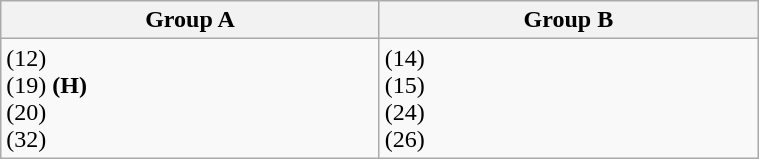<table class="wikitable" style="width:40%;">
<tr>
<th width=30%>Group A</th>
<th width=30%>Group B</th>
</tr>
<tr>
<td valign=top><strong></strong> (12)<br><strong></strong> (19) <strong>(H)</strong><br> (20)<br> (32)</td>
<td valign=top><strong></strong> (14)<br><strong></strong> (15)<br> (24)<br> (26)</td>
</tr>
</table>
